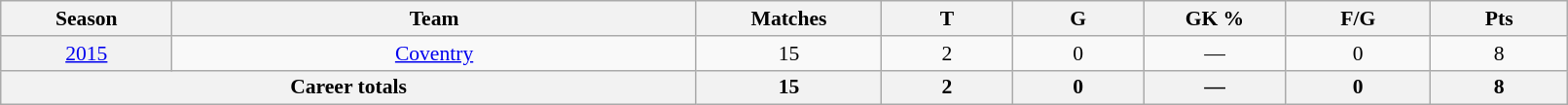<table class="wikitable sortable"  style="font-size:90%; text-align:center; width:85%;">
<tr>
<th width=2%>Season</th>
<th width=8%>Team</th>
<th width=2%>Matches</th>
<th width=2%>T</th>
<th width=2%>G</th>
<th width=2%>GK %</th>
<th width=2%>F/G</th>
<th width=2%>Pts</th>
</tr>
<tr>
<th scope="row" style="text-align:center; font-weight:normal"><a href='#'>2015</a></th>
<td style="text-align:center;"> <a href='#'>Coventry</a></td>
<td>15</td>
<td>2</td>
<td>0</td>
<td>—</td>
<td>0</td>
<td>8</td>
</tr>
<tr class="sortbottom">
<th colspan=2>Career totals</th>
<th>15</th>
<th>2</th>
<th>0</th>
<th>—</th>
<th>0</th>
<th>8</th>
</tr>
</table>
